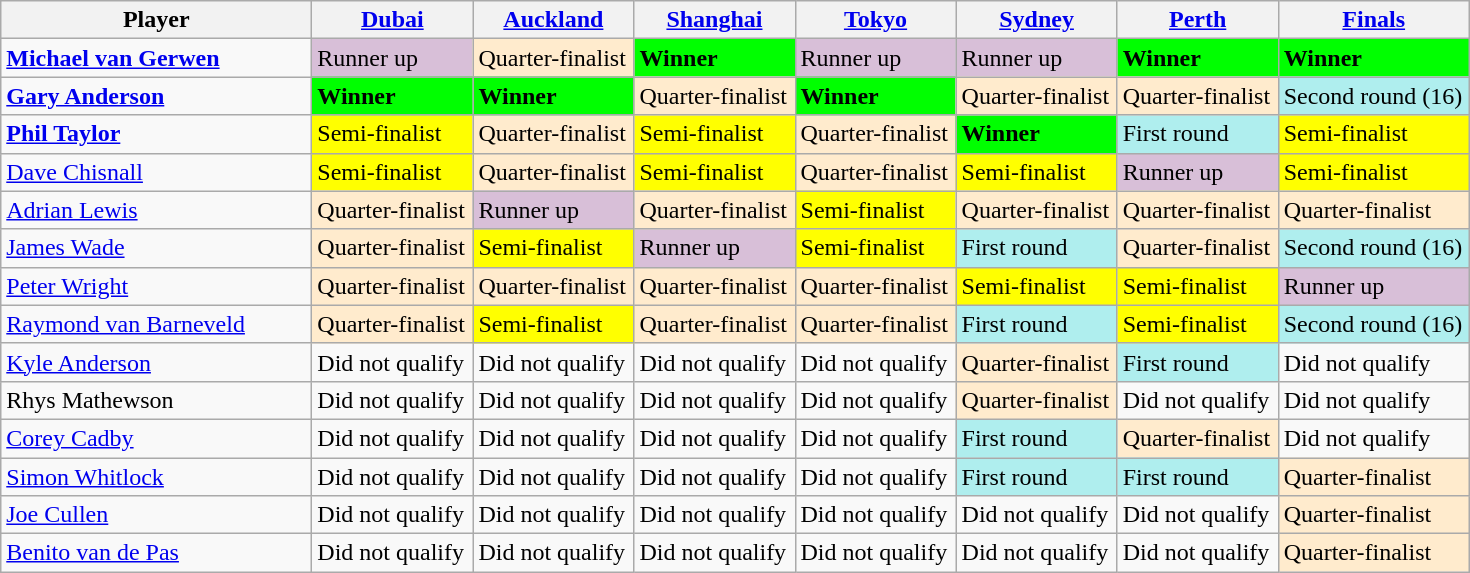<table class="wikitable">
<tr>
<th width=200>Player</th>
<th width=100><a href='#'>Dubai</a></th>
<th width=100><a href='#'>Auckland</a></th>
<th width=100><a href='#'>Shanghai</a></th>
<th width=100><a href='#'>Tokyo</a></th>
<th width=100><a href='#'>Sydney</a></th>
<th width=100><a href='#'>Perth</a></th>
<th width=120><a href='#'>Finals</a></th>
</tr>
<tr>
<td> <strong><a href='#'>Michael van Gerwen</a></strong></td>
<td style="background:thistle;">Runner up</td>
<td style="background:#ffebcd;">Quarter-finalist</td>
<td style="background:lime;"><strong>Winner</strong></td>
<td style="background:thistle;">Runner up</td>
<td style="background:thistle;">Runner up</td>
<td style="background:lime;"><strong>Winner</strong></td>
<td style="background:lime;"><strong>Winner</strong></td>
</tr>
<tr>
<td> <strong><a href='#'>Gary Anderson</a></strong></td>
<td style="background:lime;"><strong>Winner</strong></td>
<td style="background:lime;"><strong>Winner</strong></td>
<td style="background:#ffebcd;">Quarter-finalist</td>
<td style="background:lime;"><strong>Winner</strong></td>
<td style="background:#ffebcd;">Quarter-finalist</td>
<td style="background:#ffebcd;">Quarter-finalist</td>
<td style="background:#afeeee;">Second round (16)</td>
</tr>
<tr>
<td> <strong><a href='#'>Phil Taylor</a></strong></td>
<td style="background:yellow;">Semi-finalist</td>
<td style="background:#ffebcd;">Quarter-finalist</td>
<td style="background:yellow;">Semi-finalist</td>
<td style="background:#ffebcd;">Quarter-finalist</td>
<td style="background:lime;"><strong>Winner</strong></td>
<td style="background:#afeeee;">First round</td>
<td style="background:yellow;">Semi-finalist</td>
</tr>
<tr>
<td> <a href='#'>Dave Chisnall</a></td>
<td style="background:yellow;">Semi-finalist</td>
<td style="background:#ffebcd;">Quarter-finalist</td>
<td style="background:yellow;">Semi-finalist</td>
<td style="background:#ffebcd;">Quarter-finalist</td>
<td style="background:yellow;">Semi-finalist</td>
<td style="background:thistle;">Runner up</td>
<td style="background:yellow;">Semi-finalist</td>
</tr>
<tr>
<td> <a href='#'>Adrian Lewis</a></td>
<td style="background:#ffebcd;">Quarter-finalist</td>
<td style="background:thistle;">Runner up</td>
<td style="background:#ffebcd;">Quarter-finalist</td>
<td style="background:yellow;">Semi-finalist</td>
<td style="background:#ffebcd;">Quarter-finalist</td>
<td style="background:#ffebcd;">Quarter-finalist</td>
<td style="background:#ffebcd;">Quarter-finalist</td>
</tr>
<tr>
<td> <a href='#'>James Wade</a></td>
<td style="background:#ffebcd;">Quarter-finalist</td>
<td style="background:yellow;">Semi-finalist</td>
<td style="background:thistle;">Runner up</td>
<td style="background:yellow;">Semi-finalist</td>
<td style="background:#afeeee;">First round</td>
<td style="background:#ffebcd;">Quarter-finalist</td>
<td style="background:#afeeee;">Second round (16)</td>
</tr>
<tr>
<td> <a href='#'>Peter Wright</a></td>
<td style="background:#ffebcd;">Quarter-finalist</td>
<td style="background:#ffebcd;">Quarter-finalist</td>
<td style="background:#ffebcd;">Quarter-finalist</td>
<td style="background:#ffebcd;">Quarter-finalist</td>
<td style="background:yellow;">Semi-finalist</td>
<td style="background:yellow;">Semi-finalist</td>
<td style="background:thistle;">Runner up</td>
</tr>
<tr>
<td> <a href='#'>Raymond van Barneveld</a></td>
<td style="background:#ffebcd;">Quarter-finalist</td>
<td style="background:yellow;">Semi-finalist</td>
<td style="background:#ffebcd;">Quarter-finalist</td>
<td style="background:#ffebcd;">Quarter-finalist</td>
<td style="background:#afeeee;">First round</td>
<td style="background:yellow;">Semi-finalist</td>
<td style="background:#afeeee;">Second round (16)</td>
</tr>
<tr>
<td> <a href='#'>Kyle Anderson</a></td>
<td>Did not qualify</td>
<td>Did not qualify</td>
<td>Did not qualify</td>
<td>Did not qualify</td>
<td style="background:#ffebcd;">Quarter-finalist</td>
<td style="background:#afeeee;">First round</td>
<td>Did not qualify</td>
</tr>
<tr>
<td> Rhys Mathewson</td>
<td>Did not qualify</td>
<td>Did not qualify</td>
<td>Did not qualify</td>
<td>Did not qualify</td>
<td style="background:#ffebcd;">Quarter-finalist</td>
<td>Did not qualify</td>
<td>Did not qualify</td>
</tr>
<tr>
<td> <a href='#'>Corey Cadby</a></td>
<td>Did not qualify</td>
<td>Did not qualify</td>
<td>Did not qualify</td>
<td>Did not qualify</td>
<td style="background:#afeeee;">First round</td>
<td style="background:#ffebcd;">Quarter-finalist</td>
<td>Did not qualify</td>
</tr>
<tr>
<td> <a href='#'>Simon Whitlock</a></td>
<td>Did not qualify</td>
<td>Did not qualify</td>
<td>Did not qualify</td>
<td>Did not qualify</td>
<td style="background:#afeeee;">First round</td>
<td style="background:#afeeee;">First round</td>
<td style="background:#ffebcd;">Quarter-finalist</td>
</tr>
<tr>
<td> <a href='#'>Joe Cullen</a></td>
<td>Did not qualify</td>
<td>Did not qualify</td>
<td>Did not qualify</td>
<td>Did not qualify</td>
<td>Did not qualify</td>
<td>Did not qualify</td>
<td style="background:#ffebcd;">Quarter-finalist</td>
</tr>
<tr>
<td> <a href='#'>Benito van de Pas</a></td>
<td>Did not qualify</td>
<td>Did not qualify</td>
<td>Did not qualify</td>
<td>Did not qualify</td>
<td>Did not qualify</td>
<td>Did not qualify</td>
<td style="background:#ffebcd;">Quarter-finalist</td>
</tr>
</table>
